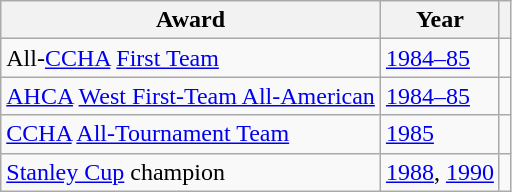<table class="wikitable">
<tr>
<th>Award</th>
<th>Year</th>
<th></th>
</tr>
<tr>
<td>All-<a href='#'>CCHA</a> <a href='#'>First Team</a></td>
<td><a href='#'>1984–85</a></td>
<td></td>
</tr>
<tr>
<td><a href='#'>AHCA</a> <a href='#'>West First-Team All-American</a></td>
<td><a href='#'>1984–85</a></td>
<td></td>
</tr>
<tr>
<td><a href='#'>CCHA</a> <a href='#'>All-Tournament Team</a></td>
<td><a href='#'>1985</a></td>
<td></td>
</tr>
<tr>
<td><a href='#'>Stanley Cup</a> champion</td>
<td><a href='#'>1988</a>, <a href='#'>1990</a></td>
<td></td>
</tr>
</table>
